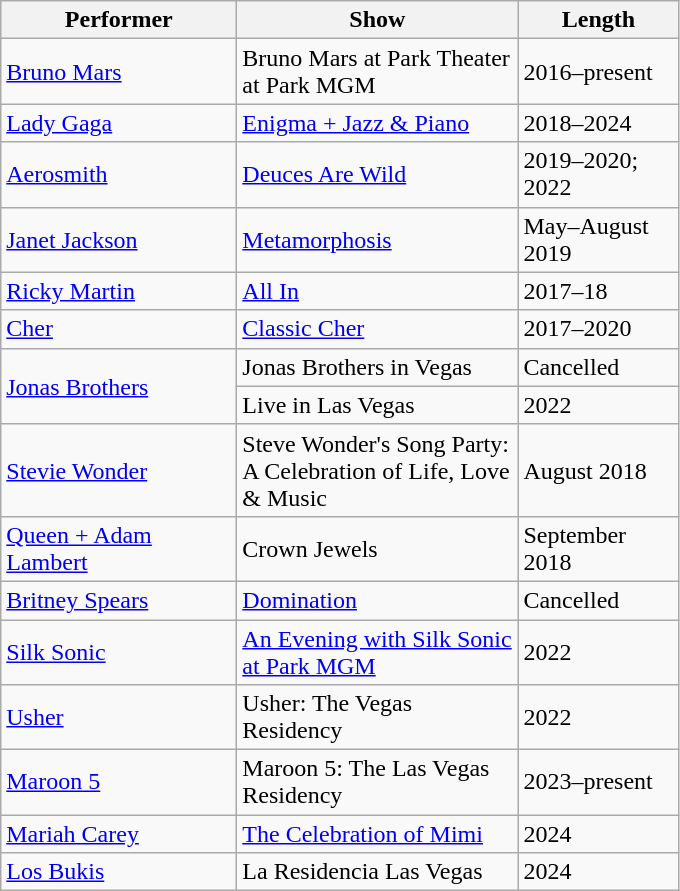<table class="wikitable" style="text-align:left;">
<tr>
<th style="width:150px;">Performer</th>
<th style="width:180px;">Show</th>
<th style="width:100px;">Length</th>
</tr>
<tr>
<td><a href='#'>Bruno Mars</a></td>
<td>Bruno Mars at Park Theater at Park MGM</td>
<td>2016–present</td>
</tr>
<tr>
<td><a href='#'>Lady Gaga</a></td>
<td><a href='#'>Enigma + Jazz & Piano</a></td>
<td>2018–2024</td>
</tr>
<tr>
<td><a href='#'>Aerosmith</a></td>
<td><a href='#'>Deuces Are Wild</a></td>
<td>2019–2020; 2022</td>
</tr>
<tr>
<td><a href='#'>Janet Jackson</a></td>
<td><a href='#'>Metamorphosis</a></td>
<td>May–August 2019</td>
</tr>
<tr>
<td><a href='#'>Ricky Martin</a></td>
<td><a href='#'>All In</a></td>
<td>2017–18</td>
</tr>
<tr>
<td><a href='#'>Cher</a></td>
<td><a href='#'>Classic Cher</a></td>
<td>2017–2020</td>
</tr>
<tr>
<td rowspan="2"><a href='#'>Jonas Brothers</a></td>
<td>Jonas Brothers in Vegas</td>
<td>Cancelled</td>
</tr>
<tr>
<td>Live in Las Vegas</td>
<td>2022</td>
</tr>
<tr>
<td><a href='#'>Stevie Wonder</a></td>
<td>Steve Wonder's Song Party: A Celebration of Life, Love & Music</td>
<td>August 2018</td>
</tr>
<tr>
<td><a href='#'>Queen + Adam Lambert</a></td>
<td>Crown Jewels</td>
<td>September 2018</td>
</tr>
<tr>
<td><a href='#'>Britney Spears</a></td>
<td><a href='#'>Domination</a></td>
<td>Cancelled</td>
</tr>
<tr>
<td><a href='#'>Silk Sonic</a></td>
<td><a href='#'>An Evening with Silk Sonic at Park MGM</a></td>
<td>2022</td>
</tr>
<tr>
<td><a href='#'>Usher</a></td>
<td>Usher: The Vegas Residency</td>
<td>2022</td>
</tr>
<tr>
<td><a href='#'>Maroon 5</a></td>
<td>Maroon 5: The Las Vegas Residency</td>
<td>2023–present</td>
</tr>
<tr>
<td><a href='#'>Mariah Carey</a></td>
<td><a href='#'>The Celebration of Mimi</a></td>
<td>2024</td>
</tr>
<tr>
<td><a href='#'>Los Bukis</a></td>
<td>La Residencia Las Vegas</td>
<td>2024</td>
</tr>
</table>
